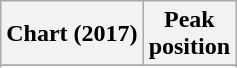<table class="wikitable plainrowheaders" style="text-align:center">
<tr>
<th scope="col">Chart (2017)</th>
<th scope="col">Peak<br>position</th>
</tr>
<tr>
</tr>
<tr>
</tr>
</table>
